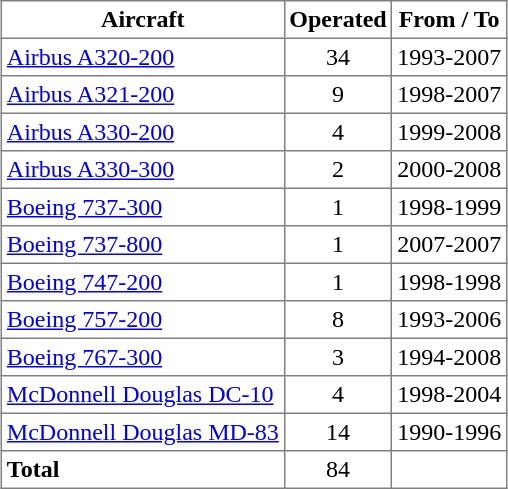<table class="toccolours" border="1" cellpadding="3" style="margin:1em auto; border-collapse:collapse">
<tr>
<th><span>Aircraft</span></th>
<th><span>Operated</span></th>
<th>From / To</th>
</tr>
<tr>
<td><a href='#'>Airbus A320-200</a></td>
<td align=center>34</td>
<td>1993-2007</td>
</tr>
<tr>
<td><a href='#'>Airbus A321-200</a></td>
<td align=center>9</td>
<td>1998-2007</td>
</tr>
<tr>
<td><a href='#'>Airbus A330-200</a></td>
<td align=center>4</td>
<td>1999-2008</td>
</tr>
<tr>
<td><a href='#'>Airbus A330-300</a></td>
<td align=center>2</td>
<td>2000-2008</td>
</tr>
<tr>
<td><a href='#'>Boeing 737-300</a></td>
<td align=center>1</td>
<td>1998-1999</td>
</tr>
<tr>
<td><a href='#'>Boeing 737-800</a></td>
<td align=center>1</td>
<td>2007-2007</td>
</tr>
<tr>
<td><a href='#'>Boeing 747-200</a></td>
<td align=center>1</td>
<td>1998-1998</td>
</tr>
<tr>
<td><a href='#'>Boeing 757-200</a></td>
<td align=center>8</td>
<td>1993-2006</td>
</tr>
<tr>
<td><a href='#'>Boeing 767-300</a></td>
<td align=center>3</td>
<td>1994-2008</td>
</tr>
<tr>
<td><a href='#'>McDonnell Douglas DC-10</a></td>
<td align=center>4</td>
<td>1998-2004</td>
</tr>
<tr>
<td><a href='#'>McDonnell Douglas MD-83</a></td>
<td align=center>14</td>
<td>1990-1996</td>
</tr>
<tr>
<td><strong> Total </strong></td>
<td align=center>84</td>
<td></td>
</tr>
</table>
